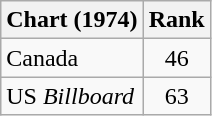<table class="wikitable">
<tr>
<th align="left">Chart (1974)</th>
<th style="text-align:center;">Rank</th>
</tr>
<tr>
<td>Canada</td>
<td style="text-align:center;">46</td>
</tr>
<tr>
<td>US <em>Billboard</em></td>
<td style="text-align:center;">63</td>
</tr>
</table>
